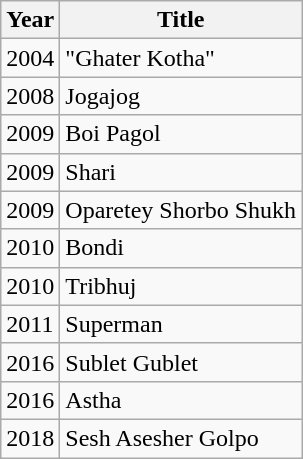<table class="wikitable sortable">
<tr>
<th>Year</th>
<th>Title</th>
</tr>
<tr>
<td>2004</td>
<td>"Ghater Kotha"</td>
</tr>
<tr>
<td>2008</td>
<td>Jogajog</td>
</tr>
<tr>
<td>2009</td>
<td>Boi Pagol</td>
</tr>
<tr>
<td>2009</td>
<td>Shari</td>
</tr>
<tr>
<td>2009</td>
<td>Oparetey Shorbo Shukh</td>
</tr>
<tr>
<td>2010</td>
<td>Bondi</td>
</tr>
<tr>
<td>2010</td>
<td>Tribhuj</td>
</tr>
<tr>
<td>2011</td>
<td>Superman</td>
</tr>
<tr>
<td>2016</td>
<td>Sublet Gublet</td>
</tr>
<tr>
<td>2016</td>
<td>Astha</td>
</tr>
<tr>
<td>2018</td>
<td>Sesh Asesher Golpo</td>
</tr>
</table>
